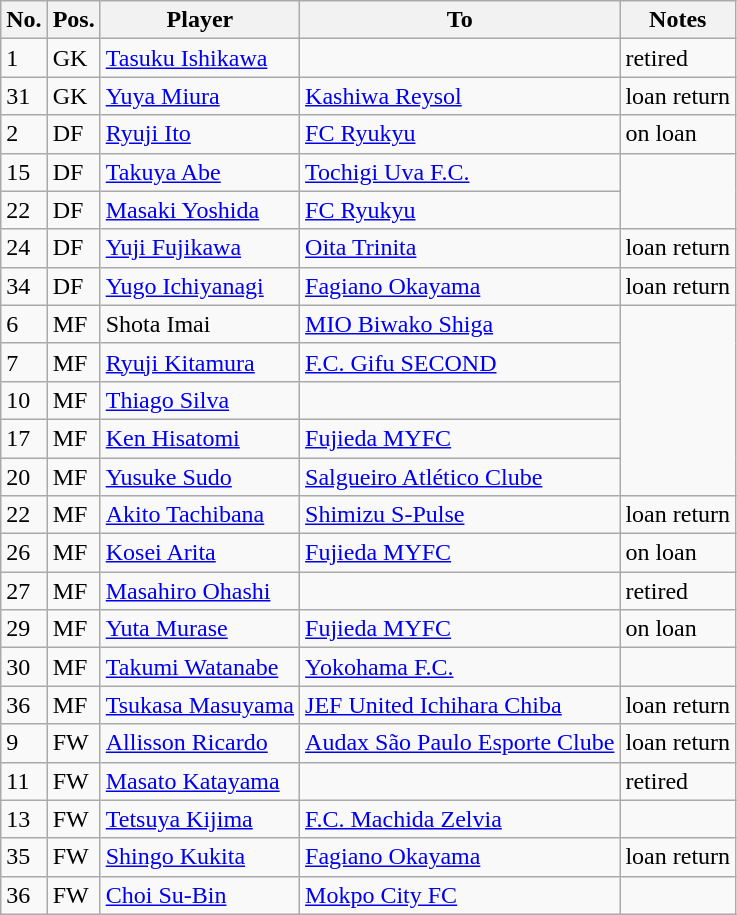<table class="sortable wikitable">
<tr>
<th>No.</th>
<th>Pos.</th>
<th>Player</th>
<th>To</th>
<th>Notes</th>
</tr>
<tr>
<td>1</td>
<td>GK</td>
<td><a href='#'>Tasuku Ishikawa</a></td>
<td></td>
<td>retired</td>
</tr>
<tr>
<td>31</td>
<td>GK</td>
<td><a href='#'>Yuya Miura</a></td>
<td><a href='#'>Kashiwa Reysol</a></td>
<td>loan return</td>
</tr>
<tr>
<td>2</td>
<td>DF</td>
<td><a href='#'>Ryuji Ito</a></td>
<td><a href='#'>FC Ryukyu</a></td>
<td>on loan</td>
</tr>
<tr>
<td>15</td>
<td>DF</td>
<td><a href='#'>Takuya Abe</a></td>
<td><a href='#'>Tochigi Uva F.C.</a></td>
</tr>
<tr>
<td>22</td>
<td>DF</td>
<td><a href='#'>Masaki Yoshida</a></td>
<td><a href='#'>FC Ryukyu</a></td>
</tr>
<tr>
<td>24</td>
<td>DF</td>
<td><a href='#'>Yuji Fujikawa</a></td>
<td><a href='#'>Oita Trinita</a></td>
<td>loan return</td>
</tr>
<tr>
<td>34</td>
<td>DF</td>
<td><a href='#'>Yugo Ichiyanagi</a></td>
<td><a href='#'>Fagiano Okayama</a></td>
<td>loan return</td>
</tr>
<tr>
<td>6</td>
<td>MF</td>
<td>Shota Imai</td>
<td><a href='#'>MIO Biwako Shiga</a></td>
</tr>
<tr>
<td>7</td>
<td>MF</td>
<td><a href='#'>Ryuji Kitamura</a></td>
<td><a href='#'>F.C. Gifu SECOND</a></td>
</tr>
<tr>
<td>10</td>
<td>MF</td>
<td><a href='#'>Thiago Silva</a></td>
<td></td>
</tr>
<tr>
<td>17</td>
<td>MF</td>
<td><a href='#'>Ken Hisatomi</a></td>
<td><a href='#'>Fujieda MYFC</a></td>
</tr>
<tr>
<td>20</td>
<td>MF</td>
<td><a href='#'>Yusuke Sudo</a></td>
<td><a href='#'>Salgueiro Atlético Clube</a></td>
</tr>
<tr>
<td>22</td>
<td>MF</td>
<td><a href='#'>Akito Tachibana</a></td>
<td><a href='#'>Shimizu S-Pulse</a></td>
<td>loan return</td>
</tr>
<tr>
<td>26</td>
<td>MF</td>
<td><a href='#'>Kosei Arita</a></td>
<td><a href='#'>Fujieda MYFC</a></td>
<td>on loan</td>
</tr>
<tr>
<td>27</td>
<td>MF</td>
<td><a href='#'>Masahiro Ohashi</a></td>
<td></td>
<td>retired</td>
</tr>
<tr>
<td>29</td>
<td>MF</td>
<td><a href='#'>Yuta Murase</a></td>
<td><a href='#'>Fujieda MYFC</a></td>
<td>on loan</td>
</tr>
<tr>
<td>30</td>
<td>MF</td>
<td><a href='#'>Takumi Watanabe</a></td>
<td><a href='#'>Yokohama F.C.</a></td>
</tr>
<tr>
<td>36</td>
<td>MF</td>
<td><a href='#'>Tsukasa Masuyama</a></td>
<td><a href='#'>JEF United Ichihara Chiba</a></td>
<td>loan return</td>
</tr>
<tr>
<td>9</td>
<td>FW</td>
<td><a href='#'>Allisson Ricardo</a></td>
<td><a href='#'>Audax São Paulo Esporte Clube</a></td>
<td>loan return</td>
</tr>
<tr>
<td>11</td>
<td>FW</td>
<td><a href='#'>Masato Katayama</a></td>
<td></td>
<td>retired</td>
</tr>
<tr>
<td>13</td>
<td>FW</td>
<td><a href='#'>Tetsuya Kijima</a></td>
<td><a href='#'>F.C. Machida Zelvia</a></td>
<td></td>
</tr>
<tr>
<td>35</td>
<td>FW</td>
<td><a href='#'>Shingo Kukita</a></td>
<td><a href='#'>Fagiano Okayama</a></td>
<td>loan return</td>
</tr>
<tr>
<td>36</td>
<td>FW</td>
<td><a href='#'>Choi Su-Bin</a></td>
<td><a href='#'>Mokpo City FC</a></td>
</tr>
</table>
